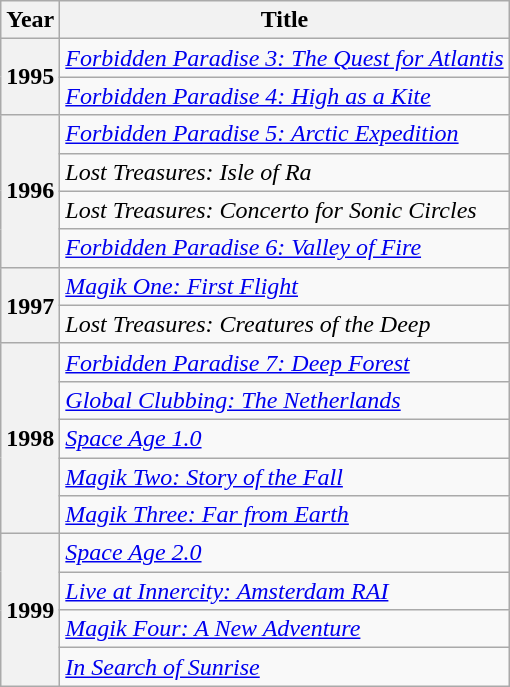<table class="wikitable plainrowheaders">
<tr>
<th>Year</th>
<th>Title</th>
</tr>
<tr>
<th scope="row" rowspan="2">1995</th>
<td><em><a href='#'>Forbidden Paradise 3: The Quest for Atlantis</a></em></td>
</tr>
<tr>
<td><em><a href='#'>Forbidden Paradise 4: High as a Kite</a></em></td>
</tr>
<tr>
<th scope="row" rowspan="4">1996</th>
<td><em><a href='#'>Forbidden Paradise 5: Arctic Expedition</a></em></td>
</tr>
<tr>
<td><em>Lost Treasures: Isle of Ra</em></td>
</tr>
<tr>
<td><em>Lost Treasures: Concerto for Sonic Circles</em></td>
</tr>
<tr>
<td><em><a href='#'>Forbidden Paradise 6: Valley of Fire</a></em></td>
</tr>
<tr>
<th scope="row" rowspan="2">1997</th>
<td><em><a href='#'>Magik One: First Flight</a></em></td>
</tr>
<tr>
<td><em>Lost Treasures: Creatures of the Deep</em></td>
</tr>
<tr>
<th scope="row" rowspan="5">1998</th>
<td><em><a href='#'>Forbidden Paradise 7: Deep Forest</a></em></td>
</tr>
<tr>
<td><em><a href='#'>Global Clubbing: The Netherlands</a></em></td>
</tr>
<tr>
<td><em><a href='#'>Space Age 1.0</a></em></td>
</tr>
<tr>
<td><em><a href='#'>Magik Two: Story of the Fall</a></em></td>
</tr>
<tr>
<td><em><a href='#'>Magik Three: Far from Earth</a></em></td>
</tr>
<tr>
<th scope="row" rowspan="4">1999</th>
<td><em><a href='#'>Space Age 2.0</a></em></td>
</tr>
<tr>
<td><em><a href='#'>Live at Innercity: Amsterdam RAI</a></em></td>
</tr>
<tr>
<td><em><a href='#'>Magik Four: A New Adventure</a></em></td>
</tr>
<tr>
<td><em><a href='#'>In Search of Sunrise</a></em></td>
</tr>
</table>
